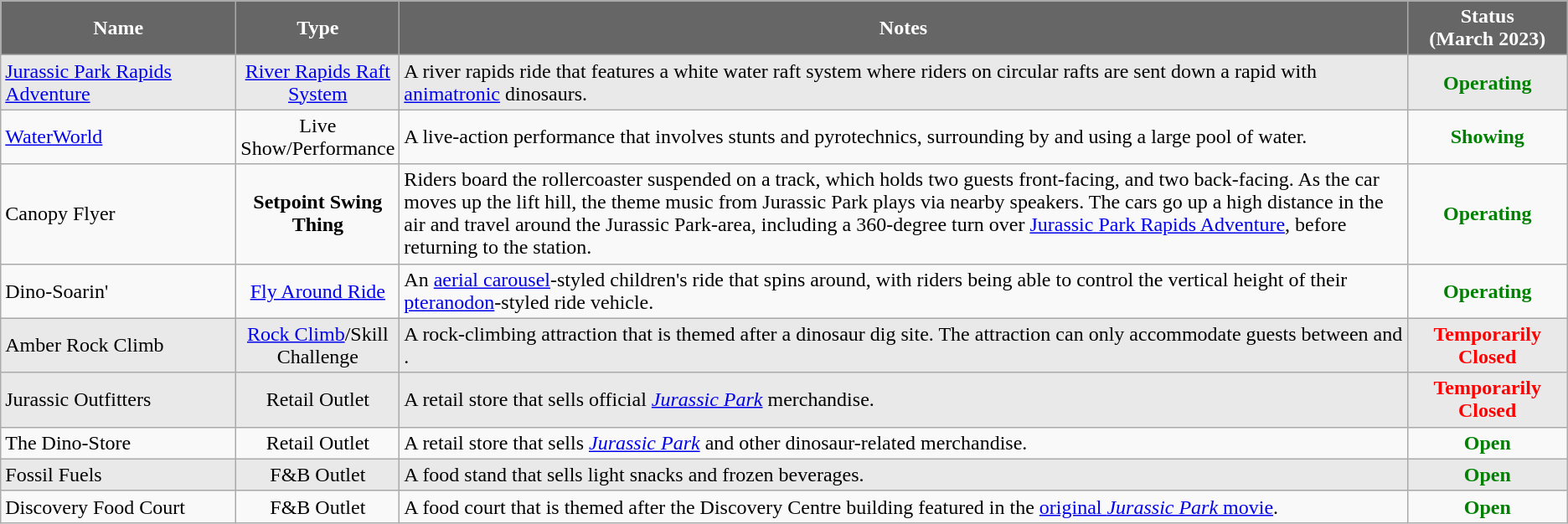<table class=wikitable>
<tr>
<th scope="col" style="background:#666; color:#fff; width:180px;">Name</th>
<th scope="col" style="background:#666; color:#fff; width:90px;">Type</th>
<th style="background:#666; color:#fff;" scope="col">Notes</th>
<th scope="col" style="background:#666; color:#fff; width:120px;">Status<br>(March 2023)</th>
</tr>
<tr style="background:#e9e9e9;">
<td><a href='#'>Jurassic Park Rapids Adventure</a></td>
<td align=center><a href='#'>River Rapids Raft System</a></td>
<td>A river rapids ride that features a white water raft system where riders on circular rafts are sent down a rapid with <a href='#'>animatronic</a> dinosaurs.</td>
<td style="color:green;" align=center><strong>Operating</strong></td>
</tr>
<tr>
<td><a href='#'>WaterWorld</a></td>
<td align=center>Live Show/Performance</td>
<td>A live-action performance that involves stunts and pyrotechnics, surrounding by and using a large pool of water.</td>
<td style="color:green;" align=center><strong>Showing</strong></td>
</tr>
<tr>
<td>Canopy Flyer</td>
<td align="center"><strong>Setpoint Swing Thing</strong></td>
<td>Riders board the rollercoaster suspended on a track, which holds two guests front-facing, and two back-facing. As the car moves up the lift hill, the theme music from Jurassic Park plays via nearby speakers. The cars go up a high distance in the air and travel around the Jurassic Park-area, including a 360-degree turn over <a href='#'>Jurassic Park Rapids Adventure</a>, before returning to the station.</td>
<td style="color:green;" align="center"><strong>Operating</strong></td>
</tr>
<tr>
<td>Dino-Soarin'</td>
<td align="center"><a href='#'>Fly Around Ride</a></td>
<td>An <a href='#'>aerial carousel</a>-styled children's ride that spins around, with riders being able to control the vertical height of their <a href='#'>pteranodon</a>-styled ride vehicle.</td>
<td style="color:green;" align="center"><strong>Operating</strong></td>
</tr>
<tr style="background:#e9e9e9;">
<td>Amber Rock Climb</td>
<td align=center><a href='#'>Rock Climb</a>/Skill Challenge</td>
<td>A rock-climbing attraction that is themed after a dinosaur dig site. The attraction can only accommodate guests between  and .</td>
<td style="color:red;" align=center><strong>Temporarily Closed</strong></td>
</tr>
<tr style="background:#e9e9e9;">
<td>Jurassic Outfitters</td>
<td align=center>Retail Outlet</td>
<td>A retail store that sells official <em><a href='#'>Jurassic Park</a></em> merchandise.</td>
<td style="color:red;" align=center><strong>Temporarily Closed</strong></td>
</tr>
<tr>
<td>The Dino-Store</td>
<td align=center>Retail Outlet</td>
<td>A retail store that sells <em><a href='#'>Jurassic Park</a></em> and other dinosaur-related merchandise.</td>
<td style="color:green;" align=center><strong>Open</strong></td>
</tr>
<tr style="background:#e9e9e9;">
<td>Fossil Fuels</td>
<td align=center><abbr>F&B</abbr> Outlet</td>
<td>A food stand that sells light snacks and frozen beverages.</td>
<td style="color:green;" align=center><strong>Open</strong></td>
</tr>
<tr>
<td>Discovery Food Court</td>
<td align=center><abbr>F&B</abbr> Outlet</td>
<td>A food court that is themed after the Discovery Centre building featured in the <a href='#'>original <em>Jurassic Park</em> movie</a>.</td>
<td style="color:green;" align=center><strong>Open</strong></td>
</tr>
</table>
